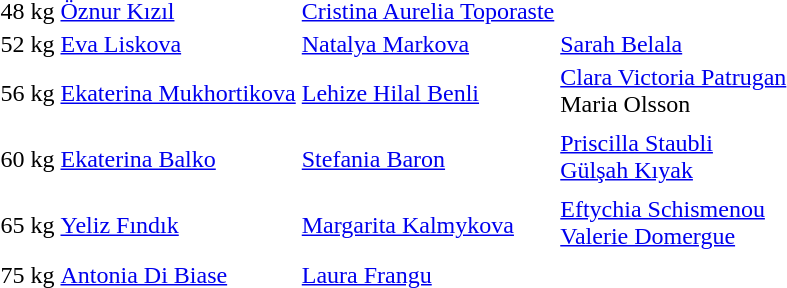<table>
<tr>
<td>48 kg</td>
<td> <a href='#'>Öznur Kızıl</a></td>
<td> <a href='#'>Cristina Aurelia Toporaste</a></td>
<td></td>
</tr>
<tr>
<td>52 kg</td>
<td> <a href='#'>Eva Liskova</a></td>
<td> <a href='#'>Natalya Markova</a></td>
<td> <a href='#'>Sarah Belala</a></td>
</tr>
<tr>
<td rowspan=2>56 kg</td>
<td rowspan=2> <a href='#'>Ekaterina Mukhortikova</a></td>
<td rowspan=2> <a href='#'>Lehize Hilal Benli</a></td>
<td> <a href='#'>Clara Victoria Patrugan</a>  <br> Maria Olsson</td>
</tr>
<tr>
<td></td>
</tr>
<tr>
<td rowspan=2>60 kg</td>
<td rowspan=2> <a href='#'>Ekaterina Balko</a></td>
<td rowspan=2> <a href='#'>Stefania Baron</a></td>
<td> <a href='#'>Priscilla Staubli</a> <br> <a href='#'>Gülşah Kıyak</a></td>
</tr>
<tr>
<td></td>
</tr>
<tr>
<td rowspan=2>65 kg</td>
<td rowspan=2> <a href='#'>Yeliz Fındık</a></td>
<td rowspan=2> <a href='#'>Margarita Kalmykova</a></td>
<td> <a href='#'>Eftychia Schismenou</a> <br> <a href='#'>Valerie Domergue</a></td>
</tr>
<tr>
<td></td>
</tr>
<tr>
<td>75 kg</td>
<td> <a href='#'>Antonia Di Biase</a></td>
<td> <a href='#'>Laura Frangu</a></td>
<td></td>
</tr>
</table>
